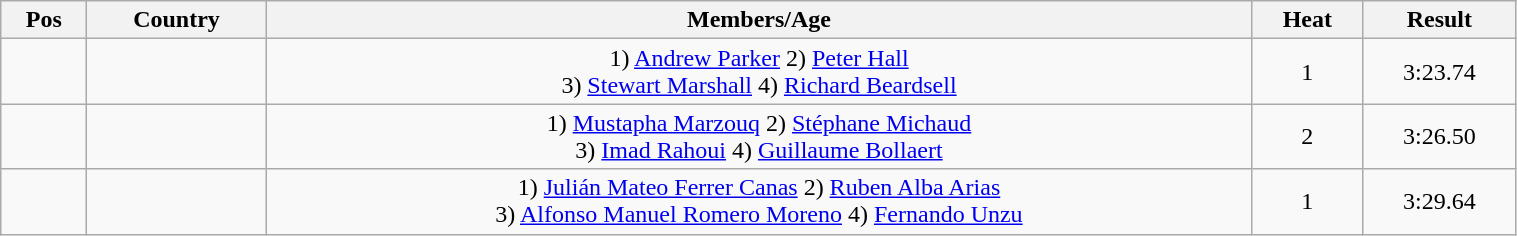<table class="wikitable"  style="text-align:center; width:80%;">
<tr>
<th>Pos</th>
<th>Country</th>
<th>Members/Age</th>
<th>Heat</th>
<th>Result</th>
</tr>
<tr>
<td align=center></td>
<td align=left></td>
<td>1) <a href='#'>Andrew Parker</a> 2) <a href='#'>Peter Hall</a><br>3) <a href='#'>Stewart Marshall</a> 4) <a href='#'>Richard Beardsell</a></td>
<td>1</td>
<td>3:23.74</td>
</tr>
<tr>
<td align=center></td>
<td align=left></td>
<td>1) <a href='#'>Mustapha Marzouq</a> 2) <a href='#'>Stéphane Michaud</a><br>3) <a href='#'>Imad Rahoui</a> 4) <a href='#'>Guillaume Bollaert</a></td>
<td>2</td>
<td>3:26.50</td>
</tr>
<tr>
<td align=center></td>
<td align=left></td>
<td>1) <a href='#'>Julián Mateo Ferrer Canas</a> 2) <a href='#'>Ruben Alba Arias</a><br>3) <a href='#'>Alfonso Manuel Romero Moreno</a> 4) <a href='#'>Fernando Unzu</a></td>
<td>1</td>
<td>3:29.64</td>
</tr>
</table>
